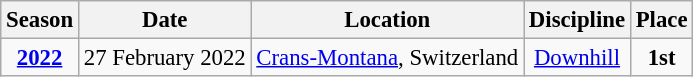<table class="wikitable" style="text-align:center; font-size:95%;">
<tr>
<th>Season</th>
<th>Date</th>
<th>Location</th>
<th>Discipline</th>
<th>Place</th>
</tr>
<tr>
<td><strong><a href='#'>2022</a></strong></td>
<td align=right>27 February 2022</td>
<td align=left> <a href='#'>Crans-Montana</a>, Switzerland</td>
<td><a href='#'>Downhill</a></td>
<td><strong>1st</strong></td>
</tr>
</table>
